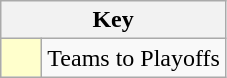<table class="wikitable" style="text-align: center;">
<tr>
<th colspan=2>Key</th>
</tr>
<tr>
<td style="background:#ffffcc; width:20px;"></td>
<td align=left>Teams to Playoffs</td>
</tr>
</table>
